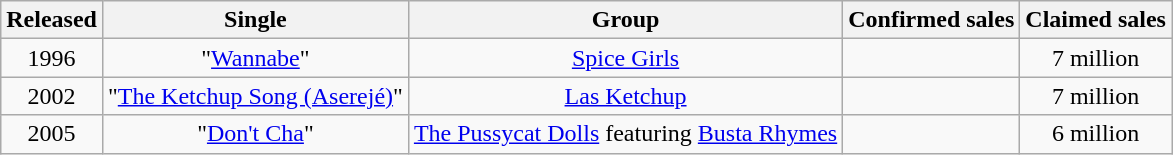<table class="wikitable plainrowheaders" style="text-align:center;">
<tr>
<th>Released</th>
<th>Single</th>
<th>Group</th>
<th>Confirmed sales</th>
<th>Claimed sales</th>
</tr>
<tr>
<td>1996</td>
<td>"<a href='#'>Wannabe</a>"</td>
<td><a href='#'>Spice Girls</a></td>
<td></td>
<td>7 million</td>
</tr>
<tr>
<td>2002</td>
<td>"<a href='#'>The Ketchup Song (Aserejé)</a>"</td>
<td><a href='#'>Las Ketchup</a></td>
<td></td>
<td>7 million</td>
</tr>
<tr>
<td>2005</td>
<td>"<a href='#'>Don't Cha</a>"</td>
<td><a href='#'>The Pussycat Dolls</a> featuring <a href='#'>Busta Rhymes</a></td>
<td></td>
<td>6 million</td>
</tr>
</table>
